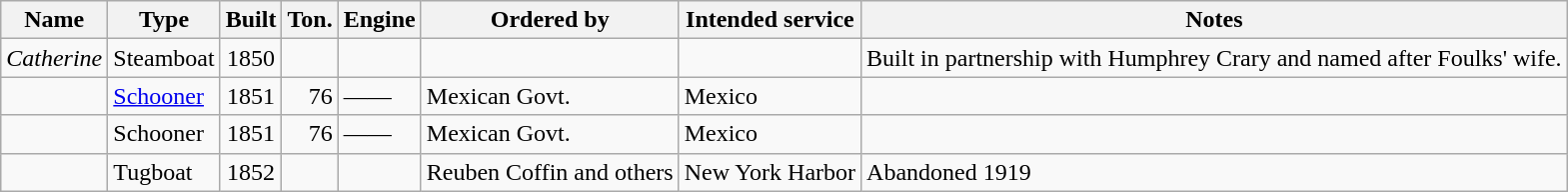<table class="wikitable sortable">
<tr>
<th align="left">Name</th>
<th align="center">Type</th>
<th align="center">Built<br></th>
<th align="center">Ton.<br></th>
<th align="center">Engine<br></th>
<th align="center">Ordered by<br></th>
<th align="center">Intended service</th>
<th align="center">Notes</th>
</tr>
<tr align="left">
<td align="left"><em>Catherine</em></td>
<td>Steamboat</td>
<td align="center">1850</td>
<td></td>
<td></td>
<td></td>
<td></td>
<td align="left">Built in partnership with Humphrey Crary and named after Foulks' wife.</td>
</tr>
<tr align="left">
<td align="left"></td>
<td><a href='#'>Schooner</a></td>
<td align="center">1851</td>
<td align="right">76</td>
<td>——</td>
<td>Mexican Govt.</td>
<td>Mexico</td>
<td></td>
</tr>
<tr align="left">
<td align="left"></td>
<td>Schooner</td>
<td align="center">1851</td>
<td align="right">76</td>
<td>——</td>
<td>Mexican Govt.</td>
<td>Mexico</td>
<td></td>
</tr>
<tr align="left">
<td align="left"></td>
<td>Tugboat</td>
<td align="center">1852</td>
<td></td>
<td></td>
<td>Reuben Coffin and others</td>
<td>New York Harbor</td>
<td align="left">Abandoned 1919</td>
</tr>
</table>
